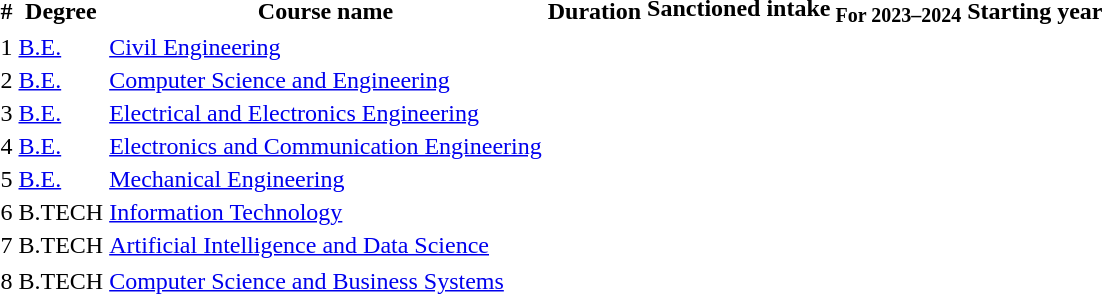<table>
<tr>
<th>#</th>
<th>Degree</th>
<th>Course name</th>
<th>Duration</th>
<th>Sanctioned intake<sub> For 2023–2024</sub></th>
<th>Starting year</th>
</tr>
<tr>
<td>1</td>
<td><a href='#'>B.E.</a></td>
<td><a href='#'>Civil Engineering</a></td>
<td></td>
<td></td>
<td></td>
</tr>
<tr>
<td>2</td>
<td><a href='#'>B.E.</a></td>
<td><a href='#'>Computer Science and Engineering</a></td>
<td></td>
<td></td>
<td></td>
</tr>
<tr>
<td>3</td>
<td><a href='#'>B.E.</a></td>
<td><a href='#'>Electrical and Electronics Engineering</a></td>
<td></td>
<td></td>
<td></td>
</tr>
<tr>
<td>4</td>
<td><a href='#'>B.E.</a></td>
<td><a href='#'>Electronics and Communication Engineering</a></td>
<td></td>
<td></td>
<td></td>
</tr>
<tr>
<td>5</td>
<td><a href='#'>B.E.</a></td>
<td><a href='#'>Mechanical Engineering</a></td>
<td></td>
<td></td>
<td></td>
</tr>
<tr>
<td>6</td>
<td>B.TECH</td>
<td><a href='#'>Information Technology</a></td>
<td></td>
<td></td>
<td></td>
</tr>
<tr>
<td>7</td>
<td>B.TECH</td>
<td><a href='#'>Artificial Intelligence and Data Science</a></td>
<td></td>
<td></td>
<td></td>
</tr>
<tr>
</tr>
<tr>
<td>8</td>
<td>B.TECH</td>
<td><a href='#'>Computer Science and Business Systems</a></td>
<td></td>
<td></td>
<td></td>
</tr>
<tr>
</tr>
</table>
